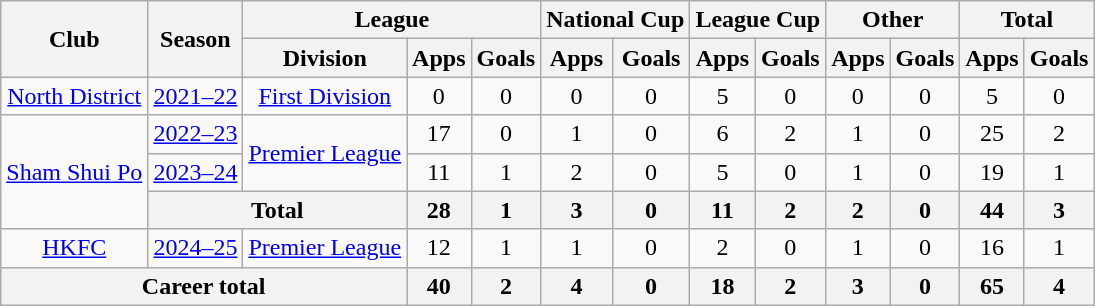<table class="wikitable" style="text-align: center">
<tr>
<th rowspan="2">Club</th>
<th rowspan="2">Season</th>
<th colspan="3">League</th>
<th colspan="2">National Cup</th>
<th colspan="2">League Cup</th>
<th colspan="2">Other</th>
<th colspan="2">Total</th>
</tr>
<tr>
<th>Division</th>
<th>Apps</th>
<th>Goals</th>
<th>Apps</th>
<th>Goals</th>
<th>Apps</th>
<th>Goals</th>
<th>Apps</th>
<th>Goals</th>
<th>Apps</th>
<th>Goals</th>
</tr>
<tr>
<td><a href='#'>North District</a></td>
<td><a href='#'>2021–22</a></td>
<td><a href='#'>First Division</a></td>
<td>0</td>
<td>0</td>
<td>0</td>
<td>0</td>
<td>5</td>
<td>0</td>
<td>0</td>
<td>0</td>
<td>5</td>
<td>0</td>
</tr>
<tr>
<td rowspan="3"><a href='#'>Sham Shui Po</a></td>
<td><a href='#'>2022–23</a></td>
<td rowspan="2"><a href='#'>Premier League</a></td>
<td>17</td>
<td>0</td>
<td>1</td>
<td>0</td>
<td>6</td>
<td>2</td>
<td>1</td>
<td>0</td>
<td>25</td>
<td>2</td>
</tr>
<tr>
<td><a href='#'>2023–24</a></td>
<td>11</td>
<td>1</td>
<td>2</td>
<td>0</td>
<td>5</td>
<td>0</td>
<td>1</td>
<td>0</td>
<td>19</td>
<td>1</td>
</tr>
<tr>
<th colspan="2">Total</th>
<th>28</th>
<th>1</th>
<th>3</th>
<th>0</th>
<th>11</th>
<th>2</th>
<th>2</th>
<th>0</th>
<th>44</th>
<th>3</th>
</tr>
<tr>
<td><a href='#'>HKFC</a></td>
<td><a href='#'>2024–25</a></td>
<td><a href='#'>Premier League</a></td>
<td>12</td>
<td>1</td>
<td>1</td>
<td>0</td>
<td>2</td>
<td>0</td>
<td>1</td>
<td>0</td>
<td>16</td>
<td>1</td>
</tr>
<tr>
<th colspan="3">Career total</th>
<th>40</th>
<th>2</th>
<th>4</th>
<th>0</th>
<th>18</th>
<th>2</th>
<th>3</th>
<th>0</th>
<th>65</th>
<th>4</th>
</tr>
</table>
